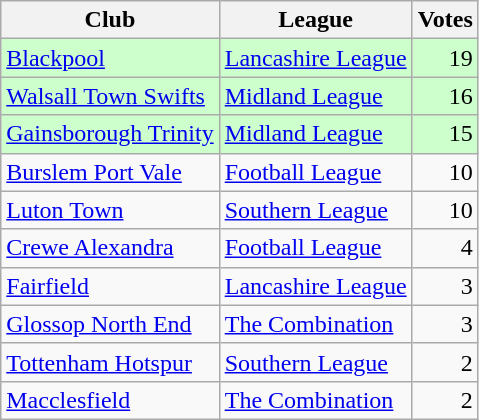<table class=wikitable style=text-align:left>
<tr>
<th>Club</th>
<th>League</th>
<th>Votes</th>
</tr>
<tr bgcolor=ccffcc>
<td><a href='#'>Blackpool</a></td>
<td><a href='#'>Lancashire League</a></td>
<td align=right>19</td>
</tr>
<tr bgcolor=ccffcc>
<td><a href='#'>Walsall Town Swifts</a></td>
<td><a href='#'>Midland League</a></td>
<td align=right>16</td>
</tr>
<tr bgcolor=ccffcc>
<td><a href='#'>Gainsborough Trinity</a></td>
<td><a href='#'>Midland League</a></td>
<td align=right>15</td>
</tr>
<tr>
<td><a href='#'>Burslem Port Vale</a></td>
<td><a href='#'>Football League</a></td>
<td align=right>10</td>
</tr>
<tr>
<td><a href='#'>Luton Town</a></td>
<td><a href='#'>Southern League</a></td>
<td align=right>10</td>
</tr>
<tr>
<td><a href='#'>Crewe Alexandra</a></td>
<td><a href='#'>Football League</a></td>
<td align=right>4</td>
</tr>
<tr>
<td><a href='#'>Fairfield</a></td>
<td><a href='#'>Lancashire League</a></td>
<td align=right>3</td>
</tr>
<tr>
<td><a href='#'>Glossop North End</a></td>
<td><a href='#'>The Combination</a></td>
<td align=right>3</td>
</tr>
<tr>
<td><a href='#'>Tottenham Hotspur</a></td>
<td><a href='#'>Southern League</a></td>
<td align=right>2</td>
</tr>
<tr>
<td><a href='#'>Macclesfield</a></td>
<td><a href='#'>The Combination</a></td>
<td align=right>2</td>
</tr>
</table>
